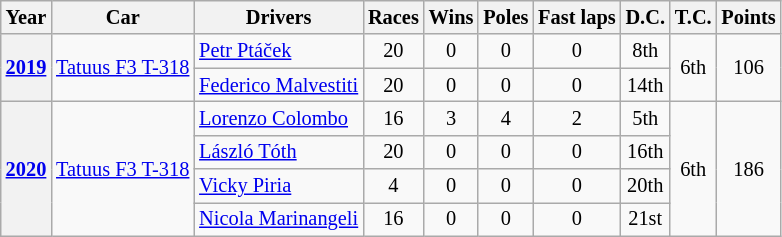<table class="wikitable" style="font-size:85% ;text-align:center">
<tr>
<th>Year</th>
<th>Car</th>
<th>Drivers</th>
<th>Races</th>
<th>Wins</th>
<th>Poles</th>
<th>Fast laps</th>
<th>D.C.</th>
<th>T.C.</th>
<th>Points</th>
</tr>
<tr>
<th rowspan="2"><a href='#'>2019</a></th>
<td rowspan="2"><a href='#'>Tatuus F3 T-318</a></td>
<td align="left"> <a href='#'>Petr Ptáček</a></td>
<td>20</td>
<td>0</td>
<td>0</td>
<td>0</td>
<td>8th</td>
<td rowspan="2">6th</td>
<td rowspan="2">106</td>
</tr>
<tr>
<td align="left"> <a href='#'>Federico Malvestiti</a></td>
<td>20</td>
<td>0</td>
<td>0</td>
<td>0</td>
<td>14th</td>
</tr>
<tr>
<th rowspan="4"><a href='#'>2020</a></th>
<td rowspan="4"><a href='#'>Tatuus F3 T-318</a></td>
<td align="left"> <a href='#'>Lorenzo Colombo</a></td>
<td>16</td>
<td>3</td>
<td>4</td>
<td>2</td>
<td>5th</td>
<td rowspan="4">6th</td>
<td rowspan="4">186</td>
</tr>
<tr>
<td align="left"> <a href='#'>László Tóth</a></td>
<td>20</td>
<td>0</td>
<td>0</td>
<td>0</td>
<td>16th</td>
</tr>
<tr>
<td align="left"> <a href='#'>Vicky Piria</a></td>
<td>4</td>
<td>0</td>
<td>0</td>
<td>0</td>
<td>20th</td>
</tr>
<tr>
<td align="left"> <a href='#'>Nicola Marinangeli</a></td>
<td>16</td>
<td>0</td>
<td>0</td>
<td>0</td>
<td>21st</td>
</tr>
</table>
